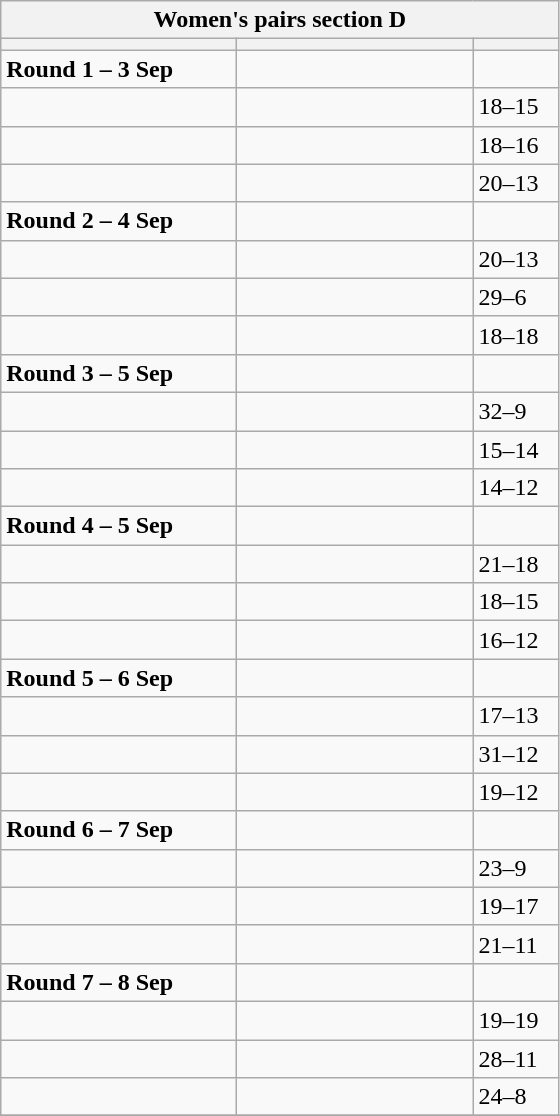<table class="wikitable">
<tr>
<th colspan="3">Women's pairs section D</th>
</tr>
<tr>
<th width=150></th>
<th width=150></th>
<th width=50></th>
</tr>
<tr>
<td><strong>Round 1 – 3 Sep</strong></td>
<td></td>
<td></td>
</tr>
<tr>
<td></td>
<td></td>
<td>18–15</td>
</tr>
<tr>
<td></td>
<td></td>
<td>18–16</td>
</tr>
<tr>
<td></td>
<td></td>
<td>20–13</td>
</tr>
<tr>
<td><strong>Round 2 – 4 Sep</strong></td>
<td></td>
<td></td>
</tr>
<tr>
<td></td>
<td></td>
<td>20–13</td>
</tr>
<tr>
<td></td>
<td></td>
<td>29–6</td>
</tr>
<tr>
<td></td>
<td></td>
<td>18–18</td>
</tr>
<tr>
<td><strong>Round 3 – 5 Sep</strong></td>
<td></td>
<td></td>
</tr>
<tr>
<td></td>
<td></td>
<td>32–9</td>
</tr>
<tr>
<td></td>
<td></td>
<td>15–14</td>
</tr>
<tr>
<td></td>
<td></td>
<td>14–12</td>
</tr>
<tr>
<td><strong>Round 4 – 5 Sep</strong></td>
<td></td>
<td></td>
</tr>
<tr>
<td></td>
<td></td>
<td>21–18</td>
</tr>
<tr>
<td></td>
<td></td>
<td>18–15</td>
</tr>
<tr>
<td></td>
<td></td>
<td>16–12</td>
</tr>
<tr>
<td><strong>Round 5 – 6 Sep</strong></td>
<td></td>
<td></td>
</tr>
<tr>
<td></td>
<td></td>
<td>17–13</td>
</tr>
<tr>
<td></td>
<td></td>
<td>31–12</td>
</tr>
<tr>
<td></td>
<td></td>
<td>19–12</td>
</tr>
<tr>
<td><strong>Round 6  – 7 Sep</strong></td>
<td></td>
<td></td>
</tr>
<tr>
<td></td>
<td></td>
<td>23–9</td>
</tr>
<tr>
<td></td>
<td></td>
<td>19–17</td>
</tr>
<tr>
<td></td>
<td></td>
<td>21–11</td>
</tr>
<tr>
<td><strong>Round 7 – 8 Sep</strong></td>
<td></td>
<td></td>
</tr>
<tr>
<td></td>
<td></td>
<td>19–19</td>
</tr>
<tr>
<td></td>
<td></td>
<td>28–11</td>
</tr>
<tr>
<td></td>
<td></td>
<td>24–8</td>
</tr>
<tr>
</tr>
</table>
